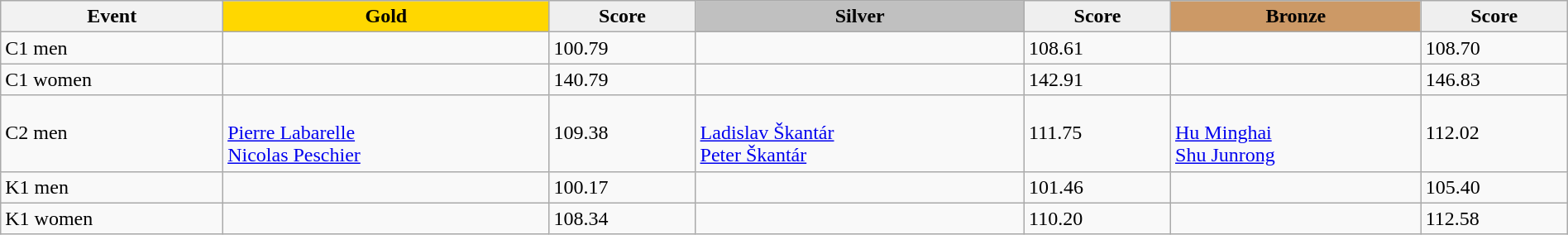<table class="wikitable" width=100%>
<tr>
<th>Event</th>
<td align=center bgcolor="gold"><strong>Gold</strong></td>
<td align=center bgcolor="EFEFEF"><strong>Score</strong></td>
<td align=center bgcolor="silver"><strong>Silver</strong></td>
<td align=center bgcolor="EFEFEF"><strong>Score</strong></td>
<td align=center bgcolor="CC9966"><strong>Bronze</strong></td>
<td align=center bgcolor="EFEFEF"><strong>Score</strong></td>
</tr>
<tr>
<td>C1 men</td>
<td></td>
<td>100.79</td>
<td></td>
<td>108.61</td>
<td></td>
<td>108.70</td>
</tr>
<tr>
<td>C1 women</td>
<td></td>
<td>140.79</td>
<td></td>
<td>142.91</td>
<td></td>
<td>146.83</td>
</tr>
<tr>
<td>C2 men</td>
<td><br><a href='#'>Pierre Labarelle</a><br><a href='#'>Nicolas Peschier</a></td>
<td>109.38</td>
<td><br><a href='#'>Ladislav Škantár</a><br><a href='#'>Peter Škantár</a></td>
<td>111.75</td>
<td><br><a href='#'>Hu Minghai</a><br><a href='#'>Shu Junrong</a></td>
<td>112.02</td>
</tr>
<tr>
<td>K1 men</td>
<td></td>
<td>100.17</td>
<td></td>
<td>101.46</td>
<td></td>
<td>105.40</td>
</tr>
<tr>
<td>K1 women</td>
<td></td>
<td>108.34</td>
<td></td>
<td>110.20</td>
<td></td>
<td>112.58</td>
</tr>
</table>
